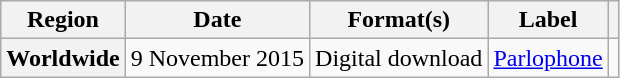<table class="wikitable plainrowheaders">
<tr>
<th scope="col">Region</th>
<th scope="col">Date</th>
<th scope="col">Format(s)</th>
<th scope="col">Label</th>
<th scope="col"></th>
</tr>
<tr>
<th scope="row">Worldwide</th>
<td>9 November 2015</td>
<td>Digital download</td>
<td><a href='#'>Parlophone</a></td>
<td></td>
</tr>
</table>
